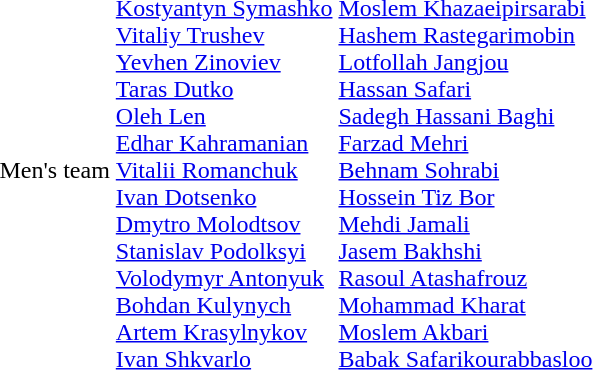<table>
<tr>
<td>Men's team</td>
<td valign="top" class="nowrap"> <br><a href='#'>Kostyantyn Symashko</a> <br><a href='#'>Vitaliy Trushev</a> <br><a href='#'>Yevhen Zinoviev</a> <br><a href='#'>Taras Dutko</a> <br><a href='#'>Oleh Len</a> <br><a href='#'>Edhar Kahramanian</a> <br><a href='#'>Vitalii Romanchuk</a> <br><a href='#'>Ivan Dotsenko</a> <br><a href='#'>Dmytro Molodtsov</a> <br><a href='#'>Stanislav Podolksyi</a> <br><a href='#'>Volodymyr Antonyuk</a> <br><a href='#'>Bohdan Kulynych</a> <br><a href='#'>Artem Krasylnykov</a> <br><a href='#'>Ivan Shkvarlo</a></td>
<td valign="top" class="nowrap"> <br><a href='#'>Moslem Khazaeipirsarabi</a> <br><a href='#'>Hashem Rastegarimobin</a> <br><a href='#'>Lotfollah Jangjou</a> <br><a href='#'>Hassan Safari</a> <br><a href='#'>Sadegh Hassani Baghi</a> <br><a href='#'>Farzad Mehri</a> <br><a href='#'>Behnam Sohrabi</a> <br><a href='#'>Hossein Tiz Bor</a> <br><a href='#'>Mehdi Jamali</a> <br><a href='#'>Jasem Bakhshi</a> <br><a href='#'>Rasoul Atashafrouz</a> <br><a href='#'>Mohammad Kharat</a> <br><a href='#'>Moslem Akbari</a> <br><a href='#'>Babak Safarikourabbasloo</a></td>
<td valign="top" class="nowrap"> <br> <br> <br> <br> <br> <br> <br> <br> <br> <br> <br> <br> <br> <br></td>
</tr>
</table>
